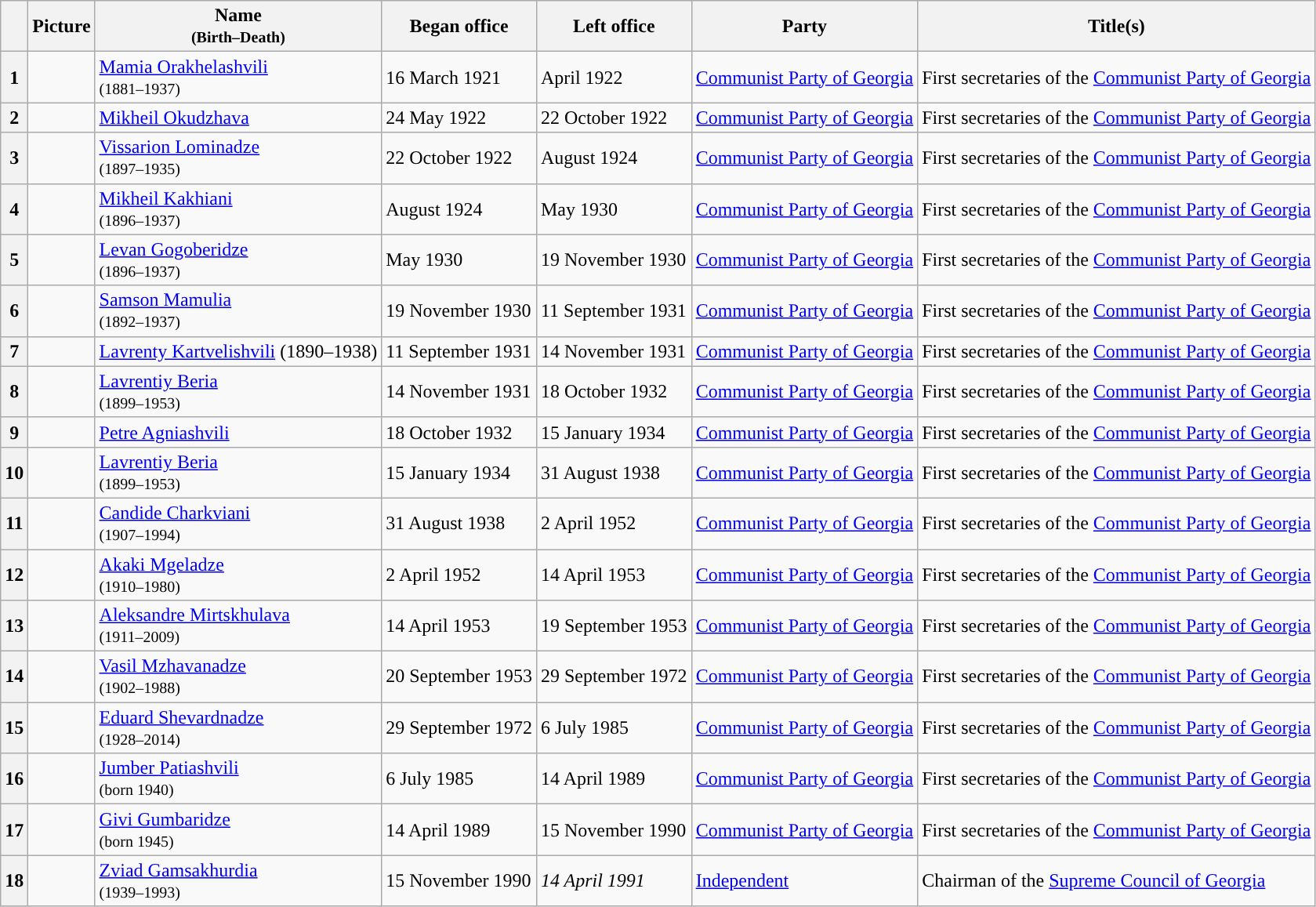<table class="wikitable">
<tr>
<th></th>
<th>Picture</th>
<th>Name<br><small>(Birth–Death)</small></th>
<th>Began office</th>
<th>Left office</th>
<th>Party</th>
<th>Title(s)</th>
</tr>
<tr>
<th style="background:">1</th>
<td></td>
<td><a href='#'>Mamia Orakhelashvili</a><br><small>(1881–1937)</small></td>
<td>16 March 1921</td>
<td>April 1922</td>
<td><a href='#'>Communist Party of Georgia</a></td>
<td>First secretaries of the <a href='#'>Communist Party of Georgia</a></td>
</tr>
<tr>
<th style="background:">2</th>
<td></td>
<td><a href='#'>Mikheil Okudzhava</a></td>
<td>24 May 1922</td>
<td>22 October 1922</td>
<td><a href='#'>Communist Party of Georgia</a></td>
<td>First secretaries of the <a href='#'>Communist Party of Georgia</a></td>
</tr>
<tr>
<th style="background:">3</th>
<td></td>
<td><a href='#'>Vissarion Lominadze</a> <br><small>(1897–1935)</small></td>
<td>22 October 1922</td>
<td>August 1924</td>
<td><a href='#'>Communist Party of Georgia</a></td>
<td>First secretaries of the <a href='#'>Communist Party of Georgia</a></td>
</tr>
<tr>
<th style="background:">4</th>
<td></td>
<td><a href='#'>Mikheil Kakhiani</a> <br><small>(1896–1937)</small></td>
<td>August 1924</td>
<td>May 1930</td>
<td><a href='#'>Communist Party of Georgia</a></td>
<td>First secretaries of the <a href='#'>Communist Party of Georgia</a></td>
</tr>
<tr>
<th style="background:">5</th>
<td></td>
<td><a href='#'>Levan Gogoberidze</a> <br><small>(1896–1937)</small></td>
<td>May 1930</td>
<td>19 November 1930</td>
<td><a href='#'>Communist Party of Georgia</a></td>
<td>First secretaries of the <a href='#'>Communist Party of Georgia</a></td>
</tr>
<tr>
<th style="background:">6</th>
<td></td>
<td><a href='#'>Samson Mamulia</a><br><small>(1892–1937)</small></td>
<td>19 November 1930</td>
<td>11 September 1931</td>
<td><a href='#'>Communist Party of Georgia</a></td>
<td>First secretaries of the <a href='#'>Communist Party of Georgia</a></td>
</tr>
<tr>
<th style="background:">7</th>
<td></td>
<td><a href='#'>Lavrenty Kartvelishvili</a> (1890–1938)</td>
<td>11 September 1931</td>
<td>14 November 1931</td>
<td><a href='#'>Communist Party of Georgia</a></td>
<td>First secretaries of the <a href='#'>Communist Party of Georgia</a></td>
</tr>
<tr>
<th style="background:">8</th>
<td></td>
<td><a href='#'>Lavrentiy Beria</a><br><small>(1899–1953)</small></td>
<td>14 November 1931</td>
<td>18 October 1932</td>
<td><a href='#'>Communist Party of Georgia</a></td>
<td>First secretaries of the <a href='#'>Communist Party of Georgia</a></td>
</tr>
<tr>
<th style="background:">9</th>
<td></td>
<td><a href='#'>Petre Agniashvili</a></td>
<td>18 October 1932</td>
<td>15 January 1934</td>
<td><a href='#'>Communist Party of Georgia</a></td>
<td>First secretaries of the <a href='#'>Communist Party of Georgia</a></td>
</tr>
<tr>
<th style="background:">10</th>
<td></td>
<td><a href='#'>Lavrentiy Beria</a><br><small>(1899–1953)</small></td>
<td>15 January 1934</td>
<td>31 August 1938</td>
<td><a href='#'>Communist Party of Georgia</a></td>
<td>First secretaries of the <a href='#'>Communist Party of Georgia</a></td>
</tr>
<tr>
<th style="background:">11</th>
<td></td>
<td><a href='#'>Candide Charkviani</a><br><small>(1907–1994)</small></td>
<td>31 August 1938</td>
<td>2 April 1952</td>
<td><a href='#'>Communist Party of Georgia</a></td>
<td>First secretaries of the <a href='#'>Communist Party of Georgia</a></td>
</tr>
<tr>
<th style="background:">12</th>
<td></td>
<td><a href='#'>Akaki Mgeladze</a><br><small>(1910–1980)</small></td>
<td>2 April 1952</td>
<td>14 April 1953</td>
<td><a href='#'>Communist Party of Georgia</a></td>
<td>First secretaries of the <a href='#'>Communist Party of Georgia</a></td>
</tr>
<tr>
<th style="background:">13</th>
<td></td>
<td><a href='#'>Aleksandre Mirtskhulava</a> <br><small>(1911–2009)</small></td>
<td>14 April 1953</td>
<td>19 September 1953</td>
<td><a href='#'>Communist Party of Georgia</a></td>
<td>First secretaries of the <a href='#'>Communist Party of Georgia</a></td>
</tr>
<tr>
<th style="background:">14</th>
<td></td>
<td><a href='#'>Vasil Mzhavanadze</a> <br><small>(1902–1988)</small></td>
<td>20 September 1953</td>
<td>29 September 1972</td>
<td><a href='#'>Communist Party of Georgia</a></td>
<td>First secretaries of the <a href='#'>Communist Party of Georgia</a></td>
</tr>
<tr>
<th style="background:">15</th>
<td></td>
<td><a href='#'>Eduard Shevardnadze</a> <br><small>(1928–2014)</small></td>
<td>29 September 1972</td>
<td>6 July 1985</td>
<td><a href='#'>Communist Party of Georgia</a></td>
<td>First secretaries of the <a href='#'>Communist Party of Georgia</a></td>
</tr>
<tr>
<th style="background:">16</th>
<td></td>
<td><a href='#'>Jumber Patiashvili</a>  <br><small>(born 1940)</small></td>
<td>6 July 1985</td>
<td>14 April 1989</td>
<td><a href='#'>Communist Party of Georgia</a></td>
<td>First secretaries of the <a href='#'>Communist Party of Georgia</a></td>
</tr>
<tr>
<th style="background:">17</th>
<td></td>
<td><a href='#'>Givi Gumbaridze</a>   <br><small>(born 1945)</small></td>
<td>14 April 1989</td>
<td>15 November 1990</td>
<td><a href='#'>Communist Party of Georgia</a></td>
<td>First secretaries of the <a href='#'>Communist Party of Georgia</a></td>
</tr>
<tr>
<th style="background:">18</th>
<td></td>
<td><a href='#'>Zviad Gamsakhurdia</a><br><small>(1939–1993)</small></td>
<td>15 November 1990</td>
<td><em>14 April 1991</em></td>
<td><a href='#'>Independent</a></td>
<td>Chairman of the <a href='#'>Supreme Council of Georgia</a></td>
</tr>
</table>
